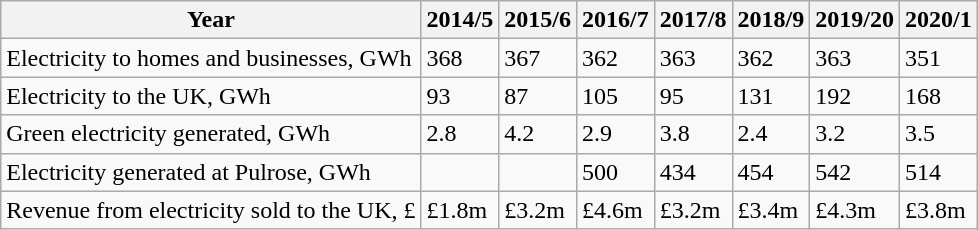<table class="wikitable">
<tr>
<th>Year</th>
<th>2014/5</th>
<th>2015/6</th>
<th>2016/7</th>
<th>2017/8</th>
<th>2018/9</th>
<th>2019/20</th>
<th>2020/1</th>
</tr>
<tr>
<td>Electricity to  homes and businesses, GWh</td>
<td>368</td>
<td>367</td>
<td>362</td>
<td>363</td>
<td>362</td>
<td>363</td>
<td>351</td>
</tr>
<tr>
<td>Electricity to the UK,  GWh</td>
<td>93</td>
<td>87</td>
<td>105</td>
<td>95</td>
<td>131</td>
<td>192</td>
<td>168</td>
</tr>
<tr>
<td>Green electricity  generated, GWh</td>
<td>2.8</td>
<td>4.2</td>
<td>2.9</td>
<td>3.8</td>
<td>2.4</td>
<td>3.2</td>
<td>3.5</td>
</tr>
<tr>
<td>Electricity  generated at Pulrose, GWh</td>
<td></td>
<td></td>
<td>500</td>
<td>434</td>
<td>454</td>
<td>542</td>
<td>514</td>
</tr>
<tr>
<td>Revenue from electricity  sold to the UK, £</td>
<td>£1.8m</td>
<td>£3.2m</td>
<td>£4.6m</td>
<td>£3.2m</td>
<td>£3.4m</td>
<td>£4.3m</td>
<td>£3.8m</td>
</tr>
</table>
